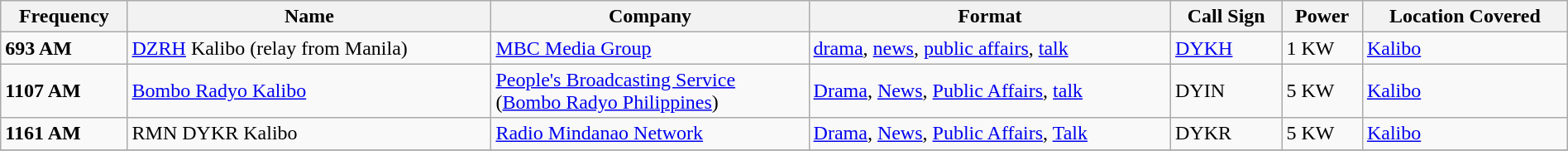<table class="sortable wikitable" style="width:100%">
<tr>
<th>Frequency</th>
<th>Name</th>
<th>Company</th>
<th>Format</th>
<th>Call Sign</th>
<th>Power</th>
<th>Location Covered</th>
</tr>
<tr>
<td><strong>693 AM</strong></td>
<td><a href='#'>DZRH</a> Kalibo (relay from Manila)</td>
<td><a href='#'>MBC Media Group</a></td>
<td><a href='#'>drama</a>, <a href='#'>news</a>, <a href='#'>public affairs</a>, <a href='#'>talk</a></td>
<td><a href='#'>DYKH</a></td>
<td>1 KW</td>
<td><a href='#'>Kalibo</a></td>
</tr>
<tr>
<td><strong>1107 AM</strong></td>
<td><a href='#'>Bombo Radyo Kalibo</a></td>
<td><a href='#'>People's Broadcasting Service</a><br>(<a href='#'>Bombo Radyo Philippines</a>)</td>
<td><a href='#'>Drama</a>, <a href='#'>News</a>, <a href='#'>Public Affairs</a>, <a href='#'>talk</a></td>
<td>DYIN</td>
<td>5 KW</td>
<td><a href='#'>Kalibo</a></td>
</tr>
<tr>
<td><strong>1161 AM</strong></td>
<td>RMN DYKR Kalibo</td>
<td><a href='#'>Radio Mindanao Network</a></td>
<td><a href='#'>Drama</a>, <a href='#'>News</a>, <a href='#'>Public Affairs</a>, <a href='#'>Talk</a></td>
<td>DYKR</td>
<td>5 KW</td>
<td><a href='#'>Kalibo</a></td>
</tr>
<tr>
</tr>
</table>
